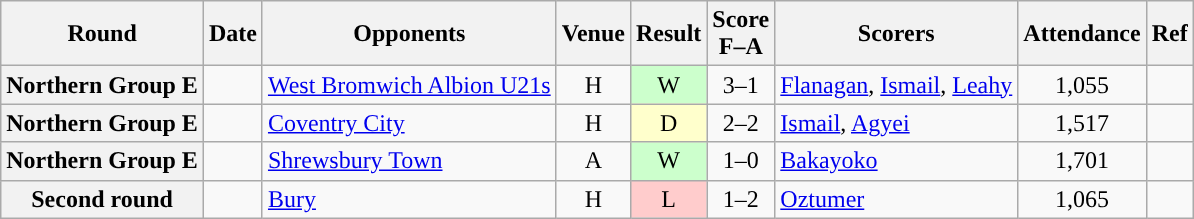<table class="wikitable plainrowheaders sortable" style="text-align:center">
<tr>
<th scope="col">Round</th>
<th scope="col">Date</th>
<th scope="col">Opponents</th>
<th scope="col">Venue</th>
<th scope="col">Result</th>
<th scope="col">Score<br>F–A</th>
<th scope="col" class="unsortable">Scorers</th>
<th scope="col">Attendance</th>
<th scope="col" class="unsortable">Ref</th>
</tr>
<tr>
<th scope="row">Northern Group E</th>
<td align="left"></td>
<td align="left"><a href='#'>West Bromwich Albion U21s</a></td>
<td>H</td>
<td bgcolor="#CCFFCC">W</td>
<td>3–1</td>
<td align="left"><a href='#'>Flanagan</a>, <a href='#'>Ismail</a>, <a href='#'>Leahy</a></td>
<td>1,055</td>
<td></td>
</tr>
<tr>
<th scope="row">Northern Group E</th>
<td align="left"></td>
<td align="left"><a href='#'>Coventry City</a></td>
<td>H</td>
<td style="background-color:#FFFFCC">D</td>
<td>2–2</td>
<td align="left"><a href='#'>Ismail</a>, <a href='#'>Agyei</a></td>
<td>1,517</td>
<td></td>
</tr>
<tr>
<th scope="row">Northern Group E</th>
<td align="left"></td>
<td align="left"><a href='#'>Shrewsbury Town</a></td>
<td>A</td>
<td bgcolor="#CCFFCC">W</td>
<td>1–0</td>
<td align="left"><a href='#'>Bakayoko</a></td>
<td>1,701</td>
<td></td>
</tr>
<tr>
<th scope="row">Second round</th>
<td align="left"></td>
<td align="left"><a href='#'>Bury</a></td>
<td>H</td>
<td style="background-color:#FFCCCC">L</td>
<td>1–2</td>
<td align="left"><a href='#'>Oztumer</a></td>
<td>1,065</td>
<td></td>
</tr>
</table>
